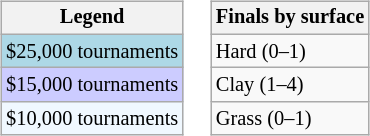<table>
<tr valign=top>
<td><br><table class=wikitable style="font-size:85%">
<tr>
<th>Legend</th>
</tr>
<tr style="background:lightblue;">
<td>$25,000 tournaments</td>
</tr>
<tr style="background:#ccf;">
<td>$15,000 tournaments</td>
</tr>
<tr style="background:#f0f8ff;">
<td>$10,000 tournaments</td>
</tr>
</table>
</td>
<td><br><table class=wikitable style="font-size:85%">
<tr>
<th>Finals by surface</th>
</tr>
<tr>
<td>Hard (0–1)</td>
</tr>
<tr>
<td>Clay (1–4)</td>
</tr>
<tr>
<td>Grass (0–1)</td>
</tr>
</table>
</td>
</tr>
</table>
